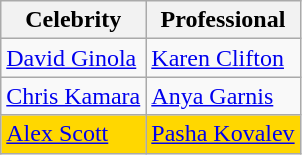<table class="wikitable sortable">
<tr>
<th>Celebrity</th>
<th>Professional</th>
</tr>
<tr>
<td><a href='#'>David Ginola</a></td>
<td><a href='#'>Karen Clifton</a></td>
</tr>
<tr>
<td><a href='#'>Chris Kamara</a></td>
<td><a href='#'>Anya Garnis</a></td>
</tr>
<tr style="background:gold">
<td><a href='#'>Alex Scott</a></td>
<td><a href='#'>Pasha Kovalev</a></td>
</tr>
</table>
